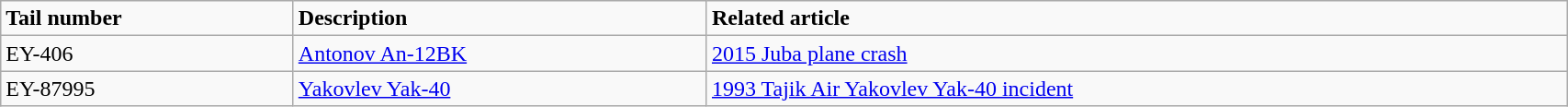<table class="wikitable" width="90%">
<tr>
<td><strong>Tail number</strong></td>
<td><strong>Description</strong></td>
<td><strong>Related article</strong></td>
</tr>
<tr>
<td>EY-406</td>
<td><a href='#'>Antonov An-12BK</a></td>
<td><a href='#'>2015 Juba plane crash</a></td>
</tr>
<tr>
<td>EY-87995</td>
<td><a href='#'>Yakovlev Yak-40</a></td>
<td><a href='#'>1993 Tajik Air Yakovlev Yak-40 incident </a></td>
</tr>
</table>
